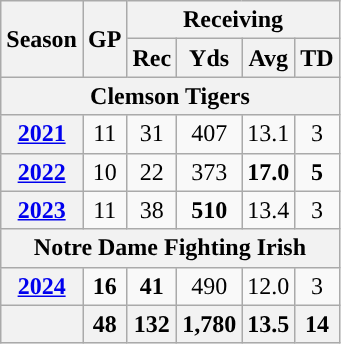<table class="wikitable" style="text-align:center;">
<tr>
<th rowspan="2">Season</th>
<th rowspan="2">GP</th>
<th colspan="4">Receiving</th>
</tr>
<tr>
<th>Rec</th>
<th>Yds</th>
<th>Avg</th>
<th>TD</th>
</tr>
<tr>
<th colspan="11">Clemson Tigers</th>
</tr>
<tr>
<th><a href='#'>2021</a></th>
<td>11</td>
<td>31</td>
<td>407</td>
<td>13.1</td>
<td>3</td>
</tr>
<tr>
<th><a href='#'>2022</a></th>
<td>10</td>
<td>22</td>
<td>373</td>
<td><strong>17.0</strong></td>
<td><strong>5</strong></td>
</tr>
<tr>
<th><a href='#'>2023</a></th>
<td>11</td>
<td>38</td>
<td><strong>510</strong></td>
<td>13.4</td>
<td>3</td>
</tr>
<tr>
<th colspan="11">Notre Dame Fighting Irish</th>
</tr>
<tr>
<th><a href='#'>2024</a></th>
<td><strong>16</strong></td>
<td><strong>41</strong></td>
<td>490</td>
<td>12.0</td>
<td>3</td>
</tr>
<tr>
<th></th>
<th>48</th>
<th>132</th>
<th>1,780</th>
<th>13.5</th>
<th>14</th>
</tr>
</table>
